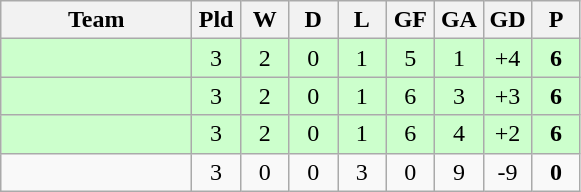<table class="wikitable">
<tr>
<th width=120>Team</th>
<th width=25>Pld</th>
<th width=25>W</th>
<th width=25>D</th>
<th width=25>L</th>
<th width=25>GF</th>
<th width=25>GA</th>
<th width=25>GD</th>
<th width=25>P</th>
</tr>
<tr align=center bgcolor=#ccffcc>
<td align=left></td>
<td>3</td>
<td>2</td>
<td>0</td>
<td>1</td>
<td>5</td>
<td>1</td>
<td>+4</td>
<td><strong>6</strong></td>
</tr>
<tr align=center bgcolor=#ccffcc>
<td align=left></td>
<td>3</td>
<td>2</td>
<td>0</td>
<td>1</td>
<td>6</td>
<td>3</td>
<td>+3</td>
<td><strong>6</strong></td>
</tr>
<tr align=center bgcolor=#ccffcc>
<td align=left></td>
<td>3</td>
<td>2</td>
<td>0</td>
<td>1</td>
<td>6</td>
<td>4</td>
<td>+2</td>
<td><strong>6</strong></td>
</tr>
<tr align=center>
<td align=left></td>
<td>3</td>
<td>0</td>
<td>0</td>
<td>3</td>
<td>0</td>
<td>9</td>
<td>-9</td>
<td><strong>0</strong></td>
</tr>
</table>
